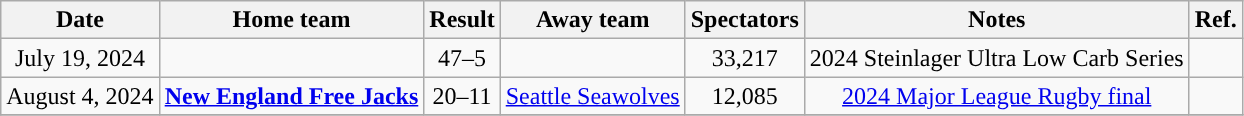<table class="wikitable" style="text-align:center;">
<tr>
<th style="text-align:center;">Date</th>
<th style="text-align:center;">Home team</th>
<th style="text-align:center;">Result</th>
<th style="text-align:center;">Away team</th>
<th style="text-align:center;">Spectators</th>
<th style="text-align:center;">Notes</th>
<th style="text-align:center;">Ref.</th>
</tr>
<tr>
<td>July 19, 2024</td>
<td><strong></strong> </td>
<td>47–5</td>
<td> </td>
<td>33,217</td>
<td>2024 Steinlager Ultra Low Carb Series</td>
<td></td>
</tr>
<tr>
<td>August 4, 2024</td>
<td><strong><a href='#'>New England Free Jacks</a></strong></td>
<td>20–11</td>
<td><a href='#'>Seattle Seawolves</a></td>
<td>12,085</td>
<td><a href='#'>2024 Major League Rugby final</a></td>
<td></td>
</tr>
<tr>
</tr>
</table>
